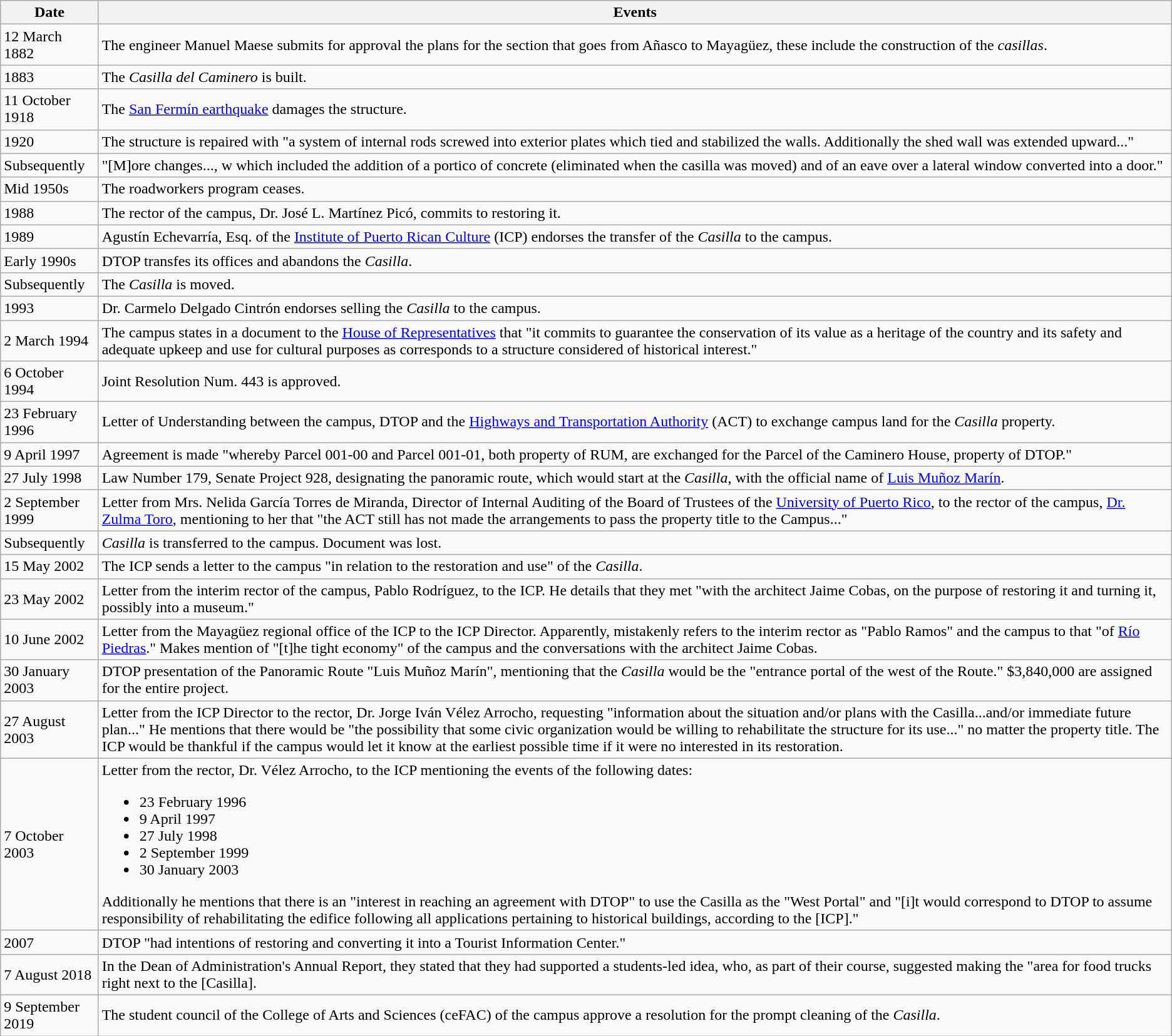<table class="wikitable">
<tr>
<th>Date</th>
<th>Events</th>
</tr>
<tr>
<td>12 March 1882</td>
<td>The engineer Manuel Maese submits for approval the plans for the section that goes from Añasco to Mayagüez, these include the construction of the <em>casillas</em>.</td>
</tr>
<tr>
<td>1883</td>
<td>The <em>Casilla del Caminero</em> is built.</td>
</tr>
<tr>
<td>11 October 1918</td>
<td>The <a href='#'>San Fermín earthquake</a> damages the structure.</td>
</tr>
<tr>
<td>1920</td>
<td>The structure is repaired with "a system of internal rods screwed into exterior plates which tied and stabilized the walls. Additionally the shed wall was extended upward..."</td>
</tr>
<tr>
<td>Subsequently</td>
<td>"[M]ore changes..., w which included the addition of a portico of concrete (eliminated when the casilla was moved) and of an eave over a lateral window converted into a door."</td>
</tr>
<tr>
<td>Mid 1950s</td>
<td>The roadworkers program ceases.</td>
</tr>
<tr>
<td>1988</td>
<td>The rector of the campus, Dr. José L. Martínez Picó, commits to restoring it.</td>
</tr>
<tr>
<td>1989</td>
<td>Agustín Echevarría, Esq. of the <a href='#'>Institute of Puerto Rican Culture</a> (ICP) endorses the transfer of the <em>Casilla</em> to the campus.</td>
</tr>
<tr>
<td>Early 1990s</td>
<td>DTOP transfes its offices and abandons the <em>Casilla</em>.</td>
</tr>
<tr>
<td>Subsequently</td>
<td>The <em>Casilla</em> is moved.</td>
</tr>
<tr>
<td>1993</td>
<td>Dr. Carmelo Delgado Cintrón endorses selling the <em>Casilla</em> to the campus.</td>
</tr>
<tr>
<td>2 March 1994</td>
<td>The campus states in a document to the <a href='#'>House of Representatives</a> that "it commits to guarantee the conservation of its value as a heritage of the country and its safety and adequate upkeep and use for cultural purposes as corresponds to a structure considered of historical interest."</td>
</tr>
<tr>
<td>6 October 1994</td>
<td>Joint Resolution Num. 443 is approved.</td>
</tr>
<tr>
<td>23 February 1996</td>
<td>Letter of Understanding between the campus, DTOP and the <a href='#'>Highways and Transportation Authority</a> (ACT) to exchange campus land for the <em>Casilla</em> property.</td>
</tr>
<tr>
<td>9 April 1997</td>
<td>Agreement is made "whereby Parcel 001-00 and Parcel 001-01, both property of RUM, are exchanged for the Parcel of the Caminero House, property of DTOP."</td>
</tr>
<tr>
<td>27 July 1998</td>
<td>Law Number 179, Senate Project 928, designating the panoramic route, which would start at the <em>Casilla</em>, with the official name of <a href='#'>Luis Muñoz Marín</a>.</td>
</tr>
<tr>
<td>2 September 1999</td>
<td>Letter from Mrs. Nelida García Torres de Miranda, Director of Internal Auditing of the Board of Trustees of the <a href='#'>University of Puerto Rico</a>, to the rector of the campus, <a href='#'>Dr. Zulma Toro</a>, mentioning to her that "the ACT still has not made the arrangements to pass the property title to the Campus..."</td>
</tr>
<tr>
<td>Subsequently</td>
<td><em>Casilla</em> is transferred to the campus. Document was lost.</td>
</tr>
<tr>
<td>15 May 2002</td>
<td>The ICP sends a letter to the campus "in relation to the restoration and use" of the <em>Casilla</em>.</td>
</tr>
<tr>
<td>23 May 2002</td>
<td>Letter from the interim rector of the campus, Pablo Rodríguez, to the ICP. He details that they met "with the architect Jaime Cobas, on the purpose of restoring it and turning it, possibly into a museum."</td>
</tr>
<tr>
<td>10 June 2002</td>
<td>Letter from the Mayagüez regional office of the ICP to the ICP Director. Apparently, mistakenly refers to the interim rector as "Pablo Ramos" and the campus to that "of <a href='#'>Río Piedras</a>." Makes mention of "[t]he tight economy" of the campus and the conversations with the architect Jaime Cobas.</td>
</tr>
<tr>
<td>30 January 2003</td>
<td>DTOP presentation of the Panoramic Route "Luis Muñoz Marín", mentioning that the <em>Casilla</em> would be the "entrance portal of the west of the Route." $3,840,000 are assigned for the entire project.</td>
</tr>
<tr>
<td>27 August 2003</td>
<td>Letter from the ICP Director to the rector, Dr. Jorge Iván Vélez Arrocho, requesting "information about the situation and/or plans with the Casilla...and/or immediate future plan..." He mentions that there would be "the possibility that some civic organization would be willing to rehabilitate the structure for its use..." no matter the property title. The ICP would be thankful if the campus would let it know at the earliest possible time if it were no interested in its restoration.</td>
</tr>
<tr>
<td>7 October 2003</td>
<td>Letter from the rector, Dr. Vélez Arrocho, to the ICP mentioning the events of the following dates:<br><ul><li>23 February 1996</li><li>9 April 1997</li><li>27 July 1998</li><li>2 September 1999</li><li>30 January 2003</li></ul>Additionally he mentions that there is an "interest in reaching an agreement with DTOP" to use the Casilla as the "West Portal" and "[i]t would correspond to DTOP to assume responsibility of rehabilitating the edifice following all applications pertaining to historical buildings, according to the [ICP]."</td>
</tr>
<tr>
<td>2007</td>
<td>DTOP "had intentions of restoring and converting it into a Tourist Information Center."</td>
</tr>
<tr>
<td>7 August 2018</td>
<td>In the Dean of Administration's Annual Report, they stated that they had supported a students-led idea, who, as part of their course, suggested making the "area for food trucks right next to the [Casilla].</td>
</tr>
<tr>
<td>9 September 2019</td>
<td>The student council of the College of Arts and Sciences (ceFAC) of the campus approve a resolution for the prompt cleaning of the <em>Casilla</em>.</td>
</tr>
</table>
